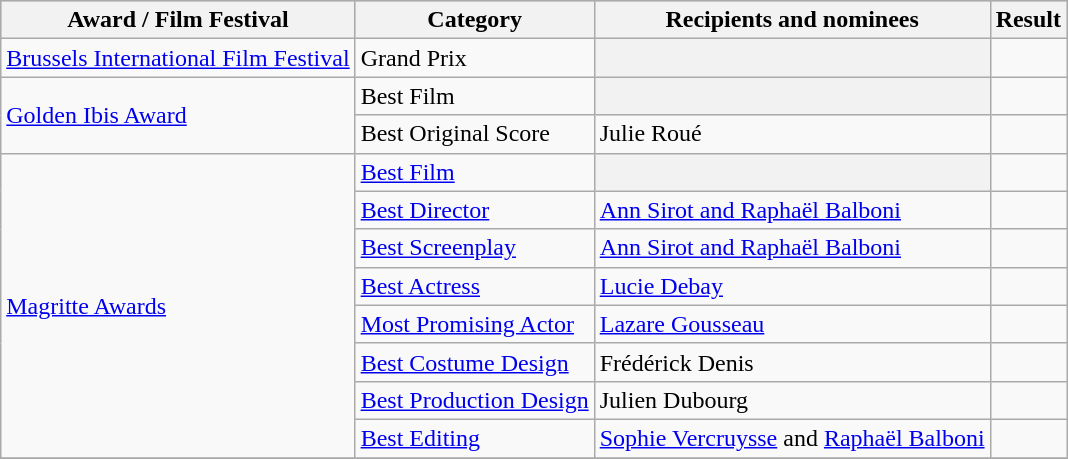<table class="wikitable plainrowheaders sortable">
<tr style="background:#ccc; text-align:center;">
<th scope="col">Award / Film Festival</th>
<th scope="col">Category</th>
<th scope="col">Recipients and nominees</th>
<th scope="col">Result</th>
</tr>
<tr>
<td><a href='#'>Brussels International Film Festival</a></td>
<td>Grand Prix</td>
<th></th>
<td></td>
</tr>
<tr>
<td rowspan=2><a href='#'>Golden Ibis Award</a></td>
<td>Best Film</td>
<th></th>
<td></td>
</tr>
<tr>
<td>Best Original Score</td>
<td>Julie Roué</td>
<td></td>
</tr>
<tr>
<td rowspan=8><a href='#'>Magritte Awards</a></td>
<td><a href='#'>Best Film</a></td>
<th></th>
<td></td>
</tr>
<tr>
<td><a href='#'>Best Director</a></td>
<td><a href='#'>Ann Sirot and Raphaël Balboni</a></td>
<td></td>
</tr>
<tr>
<td><a href='#'>Best Screenplay</a></td>
<td><a href='#'>Ann Sirot and Raphaël Balboni</a></td>
<td></td>
</tr>
<tr>
<td><a href='#'>Best Actress</a></td>
<td><a href='#'>Lucie Debay</a></td>
<td></td>
</tr>
<tr>
<td><a href='#'>Most Promising Actor</a></td>
<td><a href='#'>Lazare Gousseau</a></td>
<td></td>
</tr>
<tr>
<td><a href='#'>Best Costume Design</a></td>
<td>Frédérick Denis</td>
<td></td>
</tr>
<tr>
<td><a href='#'>Best Production Design</a></td>
<td>Julien Dubourg</td>
<td></td>
</tr>
<tr>
<td><a href='#'>Best Editing</a></td>
<td><a href='#'>Sophie Vercruysse</a> and <a href='#'>Raphaël Balboni</a></td>
<td></td>
</tr>
<tr>
</tr>
</table>
